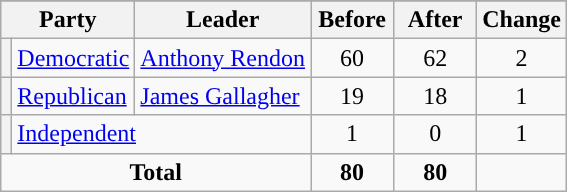<table class="wikitable" style="text-align:center;">
<tr>
</tr>
<tr>
<th colspan=2>Party</th>
<th>Leader</th>
<th style="width:3em">Before</th>
<th style="width:3em">After</th>
<th style="width:3em">Change</th>
</tr>
<tr>
<th style="background-color:"></th>
<td style="text-align:left;"><a href='#'>Democratic</a></td>
<td style="text-align:left;"><a href='#'>Anthony Rendon</a></td>
<td>60</td>
<td>62</td>
<td> 2</td>
</tr>
<tr>
<th style="background-color:"></th>
<td style="text-align:left;"><a href='#'>Republican</a></td>
<td style="text-align:left;"><a href='#'>James Gallagher</a></td>
<td>19</td>
<td>18</td>
<td> 1</td>
</tr>
<tr>
<th style="background-color:"></th>
<td colspan=2 style="text-align:left;"><a href='#'>Independent</a></td>
<td>1</td>
<td>0</td>
<td> 1</td>
</tr>
<tr>
<td colspan=3><strong>Total</strong></td>
<td><strong>80</strong></td>
<td><strong>80</strong></td>
<td></td>
</tr>
</table>
